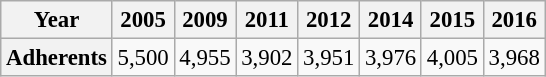<table class="wikitable" style="float:left; margin:20px; font-size:95%;">
<tr>
<th>Year</th>
<th>2005</th>
<th>2009</th>
<th>2011</th>
<th>2012</th>
<th>2014</th>
<th>2015</th>
<th>2016</th>
</tr>
<tr>
<th>Adherents</th>
<td>5,500</td>
<td>4,955</td>
<td>3,902</td>
<td>3,951</td>
<td>3,976</td>
<td>4,005</td>
<td>3,968</td>
</tr>
</table>
